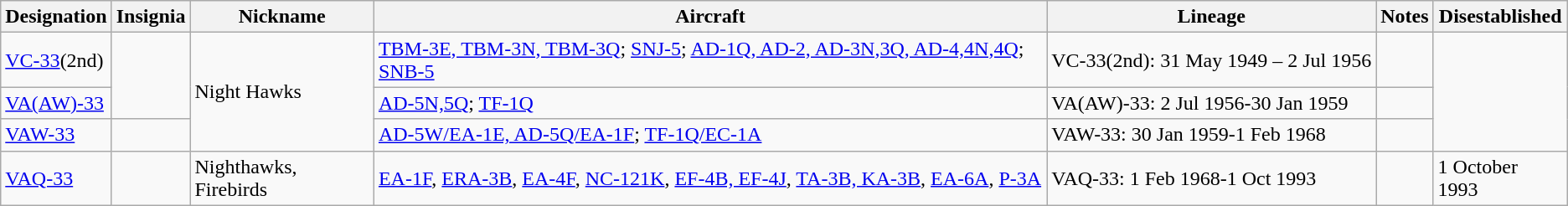<table class="wikitable">
<tr>
<th>Designation</th>
<th>Insignia</th>
<th>Nickname</th>
<th>Aircraft</th>
<th>Lineage</th>
<th>Notes</th>
<th>Disestablished</th>
</tr>
<tr>
<td><a href='#'>VC-33</a>(2nd)</td>
<td Rowspan="2"></td>
<td Rowspan="3">Night Hawks</td>
<td><a href='#'>TBM-3E, TBM-3N, TBM-3Q</a>; <a href='#'>SNJ-5</a>; <a href='#'>AD-1Q, AD-2, AD-3N,3Q, AD-4,4N,4Q</a>; <a href='#'>SNB-5</a></td>
<td style="white-space: nowrap;">VC-33(2nd): 31 May 1949 – 2 Jul 1956</td>
<td></td>
</tr>
<tr>
<td><a href='#'>VA(AW)-33</a></td>
<td><a href='#'>AD-5N,5Q</a>; <a href='#'>TF-1Q</a></td>
<td style="white-space: nowrap;">VA(AW)-33: 2 Jul 1956-30 Jan 1959</td>
<td></td>
</tr>
<tr>
<td><a href='#'>VAW-33</a></td>
<td></td>
<td><a href='#'>AD-5W/EA-1E, AD-5Q/EA-1F</a>; <a href='#'>TF-1Q/EC-1A</a></td>
<td style="white-space: nowrap;">VAW-33: 30 Jan 1959-1 Feb 1968</td>
<td></td>
</tr>
<tr>
<td><a href='#'>VAQ-33</a></td>
<td><br></td>
<td>Nighthawks, Firebirds</td>
<td><a href='#'>EA-1F</a>, <a href='#'>ERA-3B</a>, <a href='#'>EA-4F</a>, <a href='#'>NC-121K</a>, <a href='#'>EF-4B, EF-4J</a>, <a href='#'>TA-3B, KA-3B</a>, <a href='#'>EA-6A</a>, <a href='#'>P-3A</a></td>
<td style="white-space: nowrap;">VAQ-33: 1 Feb 1968-1 Oct 1993</td>
<td></td>
<td>1 October 1993</td>
</tr>
</table>
